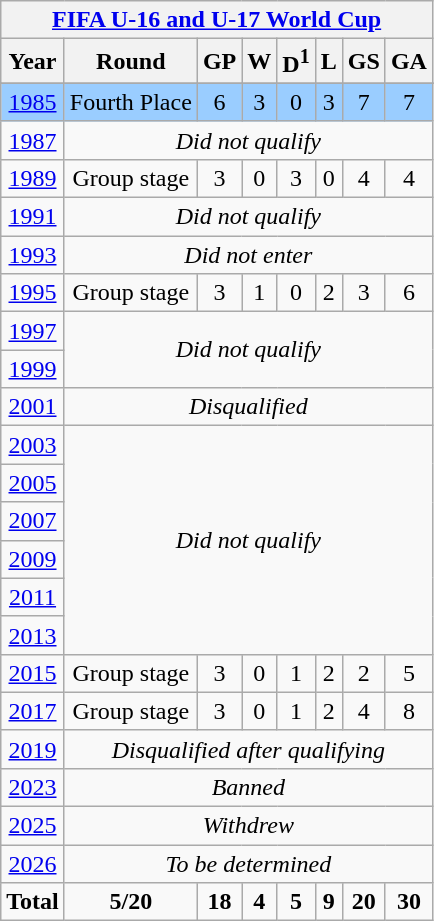<table class="wikitable" style="text-align: center;">
<tr>
<th colspan=8><a href='#'>FIFA U-16 and U-17 World Cup</a></th>
</tr>
<tr>
<th>Year</th>
<th>Round</th>
<th>GP</th>
<th>W</th>
<th>D<sup>1</sup></th>
<th>L</th>
<th>GS</th>
<th>GA</th>
</tr>
<tr>
</tr>
<tr bgcolor=#9acdff>
<td> <a href='#'>1985</a></td>
<td>Fourth Place</td>
<td>6</td>
<td>3</td>
<td>0</td>
<td>3</td>
<td>7</td>
<td>7</td>
</tr>
<tr>
<td> <a href='#'>1987</a></td>
<td colspan=7 rowspan=1><em>Did not qualify</em></td>
</tr>
<tr>
<td> <a href='#'>1989</a></td>
<td>Group stage</td>
<td>3</td>
<td>0</td>
<td>3</td>
<td>0</td>
<td>4</td>
<td>4</td>
</tr>
<tr>
<td> <a href='#'>1991</a></td>
<td colspan=7 rowspan=1><em>Did not qualify</em></td>
</tr>
<tr>
<td> <a href='#'>1993</a></td>
<td colspan=7 rowspan=1><em>Did not enter</em></td>
</tr>
<tr>
<td> <a href='#'>1995</a></td>
<td>Group stage</td>
<td>3</td>
<td>1</td>
<td>0</td>
<td>2</td>
<td>3</td>
<td>6</td>
</tr>
<tr>
<td> <a href='#'>1997</a></td>
<td colspan=7 rowspan=2><em>Did not qualify</em></td>
</tr>
<tr>
<td> <a href='#'>1999</a></td>
</tr>
<tr>
<td> <a href='#'>2001</a></td>
<td colspan=7 rowspan=1><em>Disqualified</em></td>
</tr>
<tr>
<td> <a href='#'>2003</a></td>
<td colspan=7 rowspan=6><em>Did not qualify</em></td>
</tr>
<tr>
<td> <a href='#'>2005</a></td>
</tr>
<tr>
<td> <a href='#'>2007</a></td>
</tr>
<tr>
<td> <a href='#'>2009</a></td>
</tr>
<tr>
<td> <a href='#'>2011</a></td>
</tr>
<tr>
<td> <a href='#'>2013</a></td>
</tr>
<tr>
<td> <a href='#'>2015</a></td>
<td>Group stage</td>
<td>3</td>
<td>0</td>
<td>1</td>
<td>2</td>
<td>2</td>
<td>5</td>
</tr>
<tr>
<td> <a href='#'>2017</a></td>
<td>Group stage</td>
<td>3</td>
<td>0</td>
<td>1</td>
<td>2</td>
<td>4</td>
<td>8</td>
</tr>
<tr>
<td> <a href='#'>2019</a></td>
<td colspan=7><em>Disqualified after qualifying</em></td>
</tr>
<tr>
<td> <a href='#'>2023</a></td>
<td colspan=7><em>Banned</em></td>
</tr>
<tr>
<td> <a href='#'>2025</a></td>
<td colspan=7><em>Withdrew</em></td>
</tr>
<tr>
<td> <a href='#'>2026</a></td>
<td colspan=7><em>To be determined</em></td>
</tr>
<tr>
<td><strong>Total</strong></td>
<td><strong>5/20</strong></td>
<td><strong>18</strong></td>
<td><strong>4</strong></td>
<td><strong>5</strong></td>
<td><strong>9</strong></td>
<td><strong>20</strong></td>
<td><strong>30</strong></td>
</tr>
</table>
